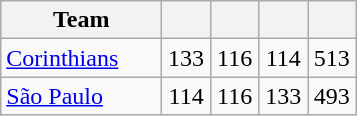<table class="wikitable">
<tr>
<th width="100">Team</th>
<th width="25"></th>
<th width="25"></th>
<th width="25"></th>
<th width="25"></th>
</tr>
<tr align="center">
<td align="left"><a href='#'>Corinthians</a></td>
<td>133</td>
<td>116</td>
<td>114</td>
<td>513</td>
</tr>
<tr align="center">
<td align="left"><a href='#'>São Paulo</a></td>
<td>114</td>
<td>116</td>
<td>133</td>
<td>493</td>
</tr>
</table>
